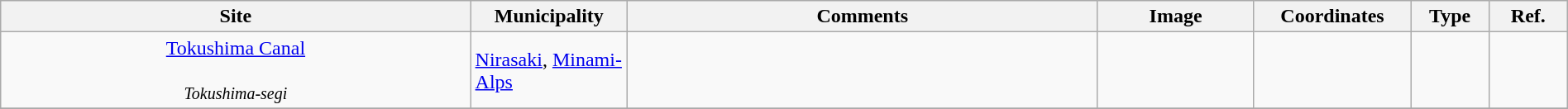<table class="wikitable sortable"  style="width:100%;">
<tr>
<th width="30%" align="left">Site</th>
<th width="10%" align="left">Municipality</th>
<th width="30%" align="left" class="unsortable">Comments</th>
<th width="10%" align="left"  class="unsortable">Image</th>
<th width="10%" align="left" class="unsortable">Coordinates</th>
<th width="5%" align="left">Type</th>
<th width="5%" align="left"  class="unsortable">Ref.</th>
</tr>
<tr>
<td align="center"><a href='#'>Tokushima Canal</a><br><br><small><em>Tokushima-segi</em></small></td>
<td><a href='#'>Nirasaki</a>, <a href='#'>Minami-Alps</a></td>
<td></td>
<td></td>
<td></td>
<td></td>
<td></td>
</tr>
<tr>
</tr>
</table>
